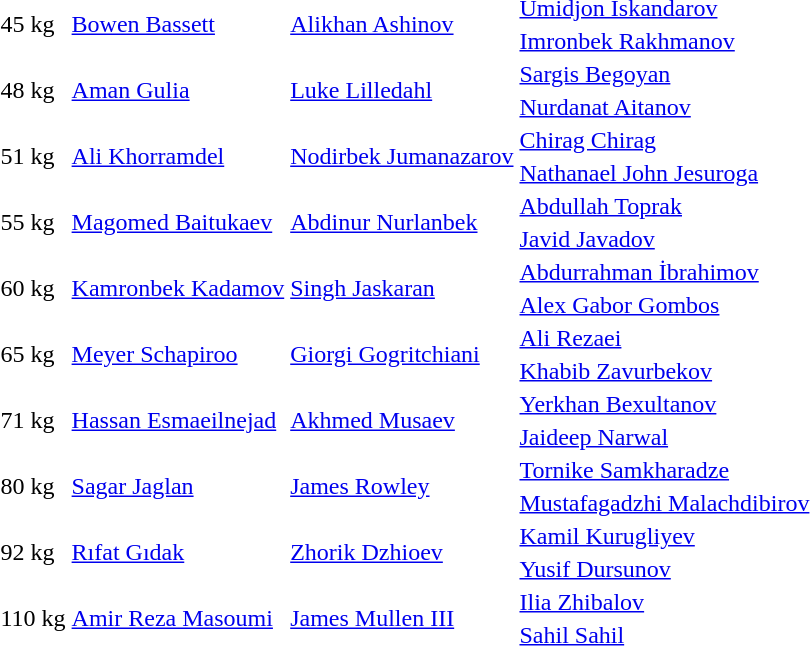<table>
<tr>
<td rowspan=2>45 kg</td>
<td rowspan=2> <a href='#'>Bowen Bassett</a></td>
<td rowspan=2> <a href='#'>Alikhan Ashinov</a></td>
<td> <a href='#'>Umidjon Iskandarov</a></td>
</tr>
<tr>
<td> <a href='#'>Imronbek Rakhmanov</a></td>
</tr>
<tr>
<td rowspan=2>48 kg</td>
<td rowspan=2> <a href='#'>Aman Gulia</a></td>
<td rowspan=2> <a href='#'>Luke Lilledahl</a></td>
<td> <a href='#'>Sargis Begoyan</a></td>
</tr>
<tr>
<td> <a href='#'>Nurdanat Aitanov</a></td>
</tr>
<tr>
<td rowspan=2>51 kg</td>
<td rowspan=2> <a href='#'>Ali Khorramdel</a></td>
<td rowspan=2> <a href='#'>Nodirbek Jumanazarov</a></td>
<td> <a href='#'>Chirag Chirag</a></td>
</tr>
<tr>
<td> <a href='#'>Nathanael John Jesuroga</a></td>
</tr>
<tr>
<td rowspan=2>55 kg</td>
<td rowspan=2> <a href='#'>Magomed Baitukaev</a></td>
<td rowspan=2> <a href='#'>Abdinur Nurlanbek</a></td>
<td> <a href='#'>Abdullah Toprak</a></td>
</tr>
<tr>
<td> <a href='#'>Javid Javadov</a></td>
</tr>
<tr>
<td rowspan=2>60 kg</td>
<td rowspan=2> <a href='#'>Kamronbek Kadamov</a></td>
<td rowspan=2> <a href='#'>Singh Jaskaran</a></td>
<td> <a href='#'>Abdurrahman İbrahimov</a></td>
</tr>
<tr>
<td> <a href='#'>Alex Gabor Gombos</a></td>
</tr>
<tr>
<td rowspan=2>65 kg</td>
<td rowspan=2> <a href='#'>Meyer Schapiroo</a></td>
<td rowspan=2> <a href='#'>Giorgi Gogritchiani</a></td>
<td> <a href='#'>Ali Rezaei</a></td>
</tr>
<tr>
<td> <a href='#'>Khabib Zavurbekov</a></td>
</tr>
<tr>
<td rowspan=2>71 kg</td>
<td rowspan=2> <a href='#'>Hassan Esmaeilnejad</a></td>
<td rowspan=2> <a href='#'>Akhmed Musaev</a></td>
<td> <a href='#'>Yerkhan Bexultanov</a></td>
</tr>
<tr>
<td> <a href='#'>Jaideep Narwal</a></td>
</tr>
<tr>
<td rowspan=2>80 kg</td>
<td rowspan=2> <a href='#'>Sagar Jaglan</a></td>
<td rowspan=2> <a href='#'>James Rowley</a></td>
<td> <a href='#'>Tornike Samkharadze</a></td>
</tr>
<tr>
<td> <a href='#'>Mustafagadzhi Malachdibirov</a></td>
</tr>
<tr>
<td rowspan=2>92 kg</td>
<td rowspan=2> <a href='#'>Rıfat Gıdak</a></td>
<td rowspan=2> <a href='#'>Zhorik Dzhioev</a></td>
<td> <a href='#'>Kamil Kurugliyev</a></td>
</tr>
<tr>
<td> <a href='#'>Yusif Dursunov</a></td>
</tr>
<tr>
<td rowspan=2>110 kg</td>
<td rowspan=2> <a href='#'>Amir Reza Masoumi</a></td>
<td rowspan=2> <a href='#'>James Mullen III</a></td>
<td> <a href='#'>Ilia Zhibalov</a></td>
</tr>
<tr>
<td> <a href='#'>Sahil Sahil</a></td>
</tr>
</table>
